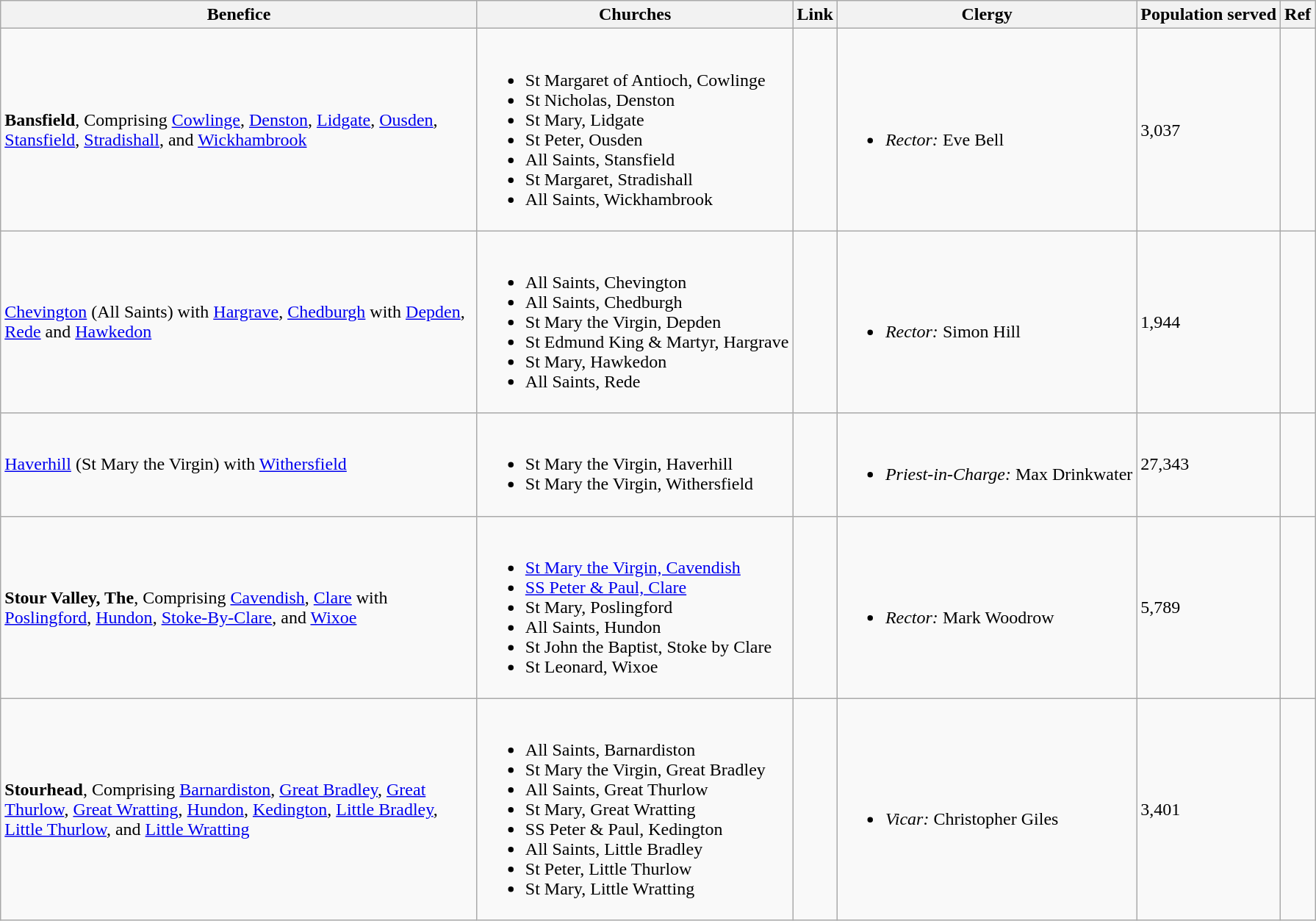<table class="wikitable">
<tr>
<th width="425">Benefice</th>
<th>Churches</th>
<th>Link</th>
<th>Clergy</th>
<th>Population served</th>
<th>Ref</th>
</tr>
<tr>
<td><strong>Bansfield</strong>, Comprising <a href='#'>Cowlinge</a>, <a href='#'>Denston</a>, <a href='#'>Lidgate</a>, <a href='#'>Ousden</a>, <a href='#'>Stansfield</a>, <a href='#'>Stradishall</a>, and <a href='#'>Wickhambrook</a></td>
<td><br><ul><li>St Margaret of Antioch, Cowlinge</li><li>St Nicholas, Denston</li><li>St Mary, Lidgate</li><li>St Peter, Ousden</li><li>All Saints, Stansfield</li><li>St Margaret, Stradishall</li><li>All Saints, Wickhambrook</li></ul></td>
<td></td>
<td><br><ul><li><em>Rector:</em> Eve Bell</li></ul></td>
<td>3,037</td>
<td></td>
</tr>
<tr>
<td><a href='#'>Chevington</a> (All Saints) with <a href='#'>Hargrave</a>, <a href='#'>Chedburgh</a> with <a href='#'>Depden</a>, <a href='#'>Rede</a> and <a href='#'>Hawkedon</a></td>
<td><br><ul><li>All Saints, Chevington</li><li>All Saints, Chedburgh</li><li>St Mary the Virgin, Depden</li><li>St Edmund King & Martyr, Hargrave</li><li>St Mary, Hawkedon</li><li>All Saints, Rede</li></ul></td>
<td></td>
<td><br><ul><li><em>Rector:</em> Simon Hill</li></ul></td>
<td>1,944</td>
<td></td>
</tr>
<tr>
<td><a href='#'>Haverhill</a> (St Mary the Virgin) with <a href='#'>Withersfield</a></td>
<td><br><ul><li>St Mary the Virgin, Haverhill</li><li>St Mary the Virgin, Withersfield</li></ul></td>
<td></td>
<td><br><ul><li><em>Priest-in-Charge:</em> Max Drinkwater</li></ul></td>
<td>27,343</td>
<td></td>
</tr>
<tr>
<td><strong>Stour Valley, The</strong>, Comprising <a href='#'>Cavendish</a>, <a href='#'>Clare</a> with <a href='#'>Poslingford</a>, <a href='#'>Hundon</a>, <a href='#'>Stoke-By-Clare</a>, and <a href='#'>Wixoe</a></td>
<td><br><ul><li><a href='#'>St Mary the Virgin, Cavendish</a></li><li><a href='#'>SS Peter & Paul, Clare</a></li><li>St Mary, Poslingford</li><li>All Saints, Hundon</li><li>St John the Baptist, Stoke by Clare</li><li>St Leonard, Wixoe</li></ul></td>
<td></td>
<td><br><ul><li><em>Rector:</em> Mark Woodrow</li></ul></td>
<td>5,789</td>
<td></td>
</tr>
<tr>
<td><strong>Stourhead</strong>, Comprising <a href='#'>Barnardiston</a>, <a href='#'>Great Bradley</a>, <a href='#'>Great Thurlow</a>, <a href='#'>Great Wratting</a>, <a href='#'>Hundon</a>, <a href='#'>Kedington</a>, <a href='#'>Little Bradley</a>, <a href='#'>Little Thurlow</a>, and <a href='#'>Little Wratting</a></td>
<td><br><ul><li>All Saints, Barnardiston</li><li>St Mary the Virgin, Great Bradley</li><li>All Saints, Great Thurlow</li><li>St Mary, Great Wratting</li><li>SS Peter & Paul, Kedington</li><li>All Saints, Little Bradley</li><li>St Peter, Little Thurlow</li><li>St Mary, Little Wratting</li></ul></td>
<td></td>
<td><br><ul><li><em>Vicar:</em> Christopher Giles</li></ul></td>
<td>3,401</td>
<td></td>
</tr>
</table>
